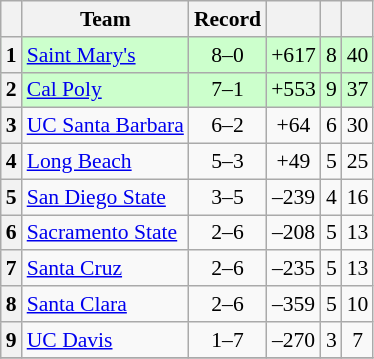<table class="wikitable sortable collapsible collapsed plainrowheaders" style="font-size:90%;">
<tr>
<th scope=col></th>
<th scope=col>Team</th>
<th scope=col>Record</th>
<th scope=col></th>
<th scope=col></th>
<th scope=col></th>
</tr>
<tr bgcolor=ccffcc>
<th align=center>1</th>
<td> <a href='#'>Saint Mary's</a></td>
<td align=center>8–0</td>
<td align=center>+617</td>
<td align=center>8</td>
<td align=center>40</td>
</tr>
<tr bgcolor=ccffcc>
<th align=center>2</th>
<td> <a href='#'>Cal Poly</a></td>
<td align=center>7–1</td>
<td align=center>+553</td>
<td align=center>9</td>
<td align=center>37</td>
</tr>
<tr>
<th align=center>3</th>
<td> <a href='#'>UC Santa Barbara</a></td>
<td align=center>6–2</td>
<td align=center>+64</td>
<td align=center>6</td>
<td align=center>30</td>
</tr>
<tr>
<th align=center>4</th>
<td> <a href='#'>Long Beach</a></td>
<td align=center>5–3</td>
<td align=center>+49</td>
<td align=center>5</td>
<td align=center>25</td>
</tr>
<tr>
<th align=center>5</th>
<td> <a href='#'>San Diego State</a></td>
<td align=center>3–5</td>
<td align=center>–239</td>
<td align=center>4</td>
<td align=center>16</td>
</tr>
<tr>
<th align=center>6</th>
<td>  <a href='#'>Sacramento State</a></td>
<td align=center>2–6</td>
<td align=center>–208</td>
<td align=center>5</td>
<td align=center>13</td>
</tr>
<tr>
<th align=center>7</th>
<td> <a href='#'>Santa Cruz</a></td>
<td align=center>2–6</td>
<td align=center>–235</td>
<td align=center>5</td>
<td align=center>13</td>
</tr>
<tr>
<th align=center>8</th>
<td> <a href='#'>Santa Clara</a></td>
<td align=center>2–6</td>
<td align=center>–359</td>
<td align=center>5</td>
<td align=center>10</td>
</tr>
<tr>
<th align=center>9</th>
<td> <a href='#'>UC Davis</a></td>
<td align=center>1–7</td>
<td align=center>–270</td>
<td align=center>3</td>
<td align=center>7</td>
</tr>
<tr>
</tr>
</table>
